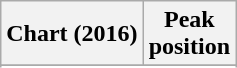<table class="wikitable sortable plainrowheaders" style="text-align:center">
<tr>
<th scope="col">Chart (2016)</th>
<th scope="col">Peak<br> position</th>
</tr>
<tr>
</tr>
<tr>
</tr>
<tr>
</tr>
<tr>
</tr>
<tr>
</tr>
<tr>
</tr>
<tr>
</tr>
<tr>
</tr>
<tr>
</tr>
</table>
